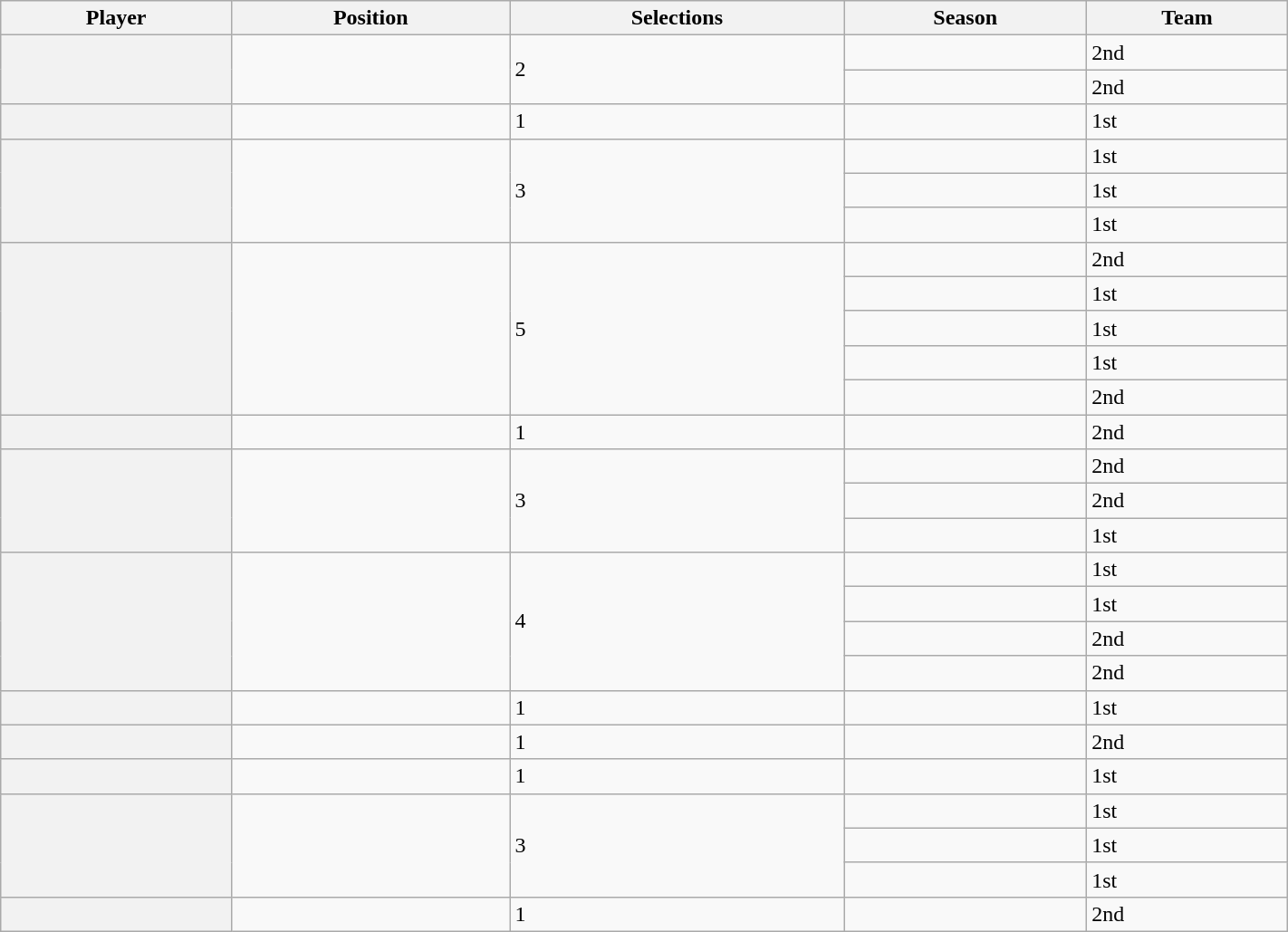<table class="wikitable sortable" width="75%">
<tr>
<th scope="col">Player</th>
<th scope="col">Position</th>
<th scope="col">Selections</th>
<th scope="col">Season</th>
<th scope="col">Team</th>
</tr>
<tr>
<th scope="row" rowspan="2"></th>
<td rowspan="2"></td>
<td rowspan="2">2</td>
<td></td>
<td>2nd</td>
</tr>
<tr>
<td></td>
<td>2nd</td>
</tr>
<tr>
<th scope="row"></th>
<td></td>
<td>1</td>
<td></td>
<td>1st</td>
</tr>
<tr>
<th scope="row" rowspan="3"></th>
<td rowspan="3"></td>
<td rowspan="3">3</td>
<td></td>
<td>1st</td>
</tr>
<tr>
<td></td>
<td>1st</td>
</tr>
<tr>
<td></td>
<td>1st</td>
</tr>
<tr>
<th scope="row" rowspan="5"></th>
<td rowspan="5"></td>
<td rowspan="5">5</td>
<td></td>
<td>2nd</td>
</tr>
<tr>
<td></td>
<td>1st</td>
</tr>
<tr>
<td></td>
<td>1st</td>
</tr>
<tr>
<td></td>
<td>1st</td>
</tr>
<tr>
<td></td>
<td>2nd</td>
</tr>
<tr>
<th scope="row"></th>
<td></td>
<td>1</td>
<td></td>
<td>2nd</td>
</tr>
<tr>
<th scope="row" rowspan=3></th>
<td rowspan=3></td>
<td rowspan=3>3</td>
<td></td>
<td>2nd</td>
</tr>
<tr>
<td></td>
<td>2nd</td>
</tr>
<tr>
<td></td>
<td>1st</td>
</tr>
<tr>
<th scope="row" rowspan="4"></th>
<td rowspan="4"></td>
<td rowspan="4">4</td>
<td></td>
<td>1st</td>
</tr>
<tr>
<td></td>
<td>1st</td>
</tr>
<tr>
<td></td>
<td>2nd</td>
</tr>
<tr>
<td></td>
<td>2nd</td>
</tr>
<tr>
<th scope="row"></th>
<td></td>
<td>1</td>
<td></td>
<td>1st</td>
</tr>
<tr>
<th scope="row"></th>
<td></td>
<td>1</td>
<td></td>
<td>2nd</td>
</tr>
<tr>
<th scope="row"></th>
<td></td>
<td>1</td>
<td></td>
<td>1st</td>
</tr>
<tr>
<th scope="row" rowspan="3"></th>
<td rowspan="3"></td>
<td rowspan="3">3</td>
<td></td>
<td>1st</td>
</tr>
<tr>
<td></td>
<td>1st</td>
</tr>
<tr>
<td></td>
<td>1st</td>
</tr>
<tr>
<th scope="row"></th>
<td></td>
<td>1</td>
<td></td>
<td>2nd</td>
</tr>
</table>
